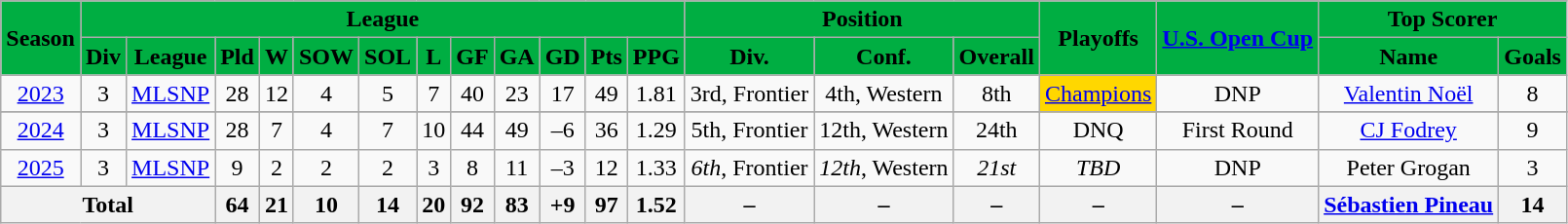<table class="wikitable" style="text-align: center">
<tr>
<th style="background-color:#00AE42; color:#000000" rowspan="2" scope="col">Season</th>
<th style="background-color:#00AE42; color:#000000" colspan="12" scope="col">League</th>
<th style="background-color:#00AE42; color:#000000" colspan="3" scope="col">Position</th>
<th style="background-color:#00AE42; color:#000000" rowspan="2" scope="col">Playoffs</th>
<th style="background-color:#00AE42; color:#000000" rowspan="2" scope="col"><a href='#'>U.S. Open Cup</a></th>
<th style="background-color:#00AE42; color:#000000" colspan="3" scope="col">Top Scorer</th>
</tr>
<tr>
<th style="background-color:#00AE42; color:#000000">Div</th>
<th style="background-color:#00AE42; color:#000000">League</th>
<th style="background-color:#00AE42; color:#000000">Pld</th>
<th style="background-color:#00AE42; color:#000000">W</th>
<th style="background-color:#00AE42; color:#000000">SOW</th>
<th style="background-color:#00AE42; color:#000000">SOL</th>
<th style="background-color:#00AE42; color:#000000">L</th>
<th style="background-color:#00AE42; color:#000000">GF</th>
<th style="background-color:#00AE42; color:#000000">GA</th>
<th style="background-color:#00AE42; color:#000000">GD</th>
<th style="background-color:#00AE42; color:#000000">Pts</th>
<th style="background-color:#00AE42; color:#000000">PPG</th>
<th style="background-color:#00AE42; color:#000000">Div.</th>
<th style="background-color:#00AE42; color:#000000">Conf.</th>
<th style="background-color:#00AE42; color:#000000">Overall</th>
<th style="background-color:#00AE42; color:#000000">Name</th>
<th style="background-color:#00AE42; color:#000000">Goals</th>
</tr>
<tr>
<td><a href='#'>2023</a></td>
<td>3</td>
<td><a href='#'>MLSNP</a></td>
<td>28</td>
<td>12</td>
<td>4</td>
<td>5</td>
<td>7</td>
<td>40</td>
<td>23</td>
<td>17</td>
<td>49</td>
<td>1.81</td>
<td>3rd, Frontier</td>
<td>4th, Western</td>
<td>8th</td>
<td bgcolor=gold><a href='#'>Champions</a></td>
<td>DNP</td>
<td> <a href='#'>Valentin Noël</a></td>
<td>8</td>
</tr>
<tr>
</tr>
<tr>
<td><a href='#'>2024</a></td>
<td>3</td>
<td><a href='#'>MLSNP</a></td>
<td>28</td>
<td>7</td>
<td>4</td>
<td>7</td>
<td>10</td>
<td>44</td>
<td>49</td>
<td>–6</td>
<td>36</td>
<td>1.29</td>
<td>5th, Frontier</td>
<td>12th, Western</td>
<td>24th</td>
<td>DNQ</td>
<td>First Round</td>
<td> <a href='#'>CJ Fodrey</a></td>
<td>9</td>
</tr>
<tr>
<td><a href='#'>2025</a></td>
<td>3</td>
<td><a href='#'>MLSNP</a></td>
<td>9</td>
<td>2</td>
<td>2</td>
<td>2</td>
<td>3</td>
<td>8</td>
<td>11</td>
<td>–3</td>
<td>12</td>
<td>1.33</td>
<td><em>6th</em>, Frontier</td>
<td><em>12th</em>, Western</td>
<td><em>21st</em></td>
<td><em>TBD</em></td>
<td>DNP</td>
<td> Peter Grogan</td>
<td>3</td>
</tr>
<tr>
<th colspan=3>Total</th>
<th>64</th>
<th>21</th>
<th>10</th>
<th>14</th>
<th>20</th>
<th>92</th>
<th>83</th>
<th>+9</th>
<th>97</th>
<th>1.52</th>
<th>–</th>
<th>–</th>
<th>–</th>
<th>–</th>
<th>–</th>
<th> <a href='#'>Sébastien Pineau</a></th>
<th>14</th>
</tr>
</table>
